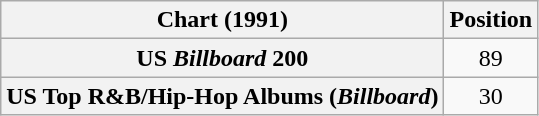<table class="wikitable sortable plainrowheaders" style="text-align:center">
<tr>
<th scope="col">Chart (1991)</th>
<th scope="col">Position</th>
</tr>
<tr>
<th scope="row">US <em>Billboard</em> 200</th>
<td>89</td>
</tr>
<tr>
<th scope="row">US Top R&B/Hip-Hop Albums (<em>Billboard</em>)</th>
<td>30</td>
</tr>
</table>
